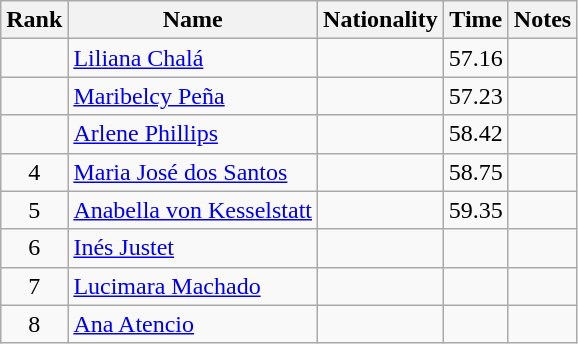<table class="wikitable sortable" style="text-align:center">
<tr>
<th>Rank</th>
<th>Name</th>
<th>Nationality</th>
<th>Time</th>
<th>Notes</th>
</tr>
<tr>
<td></td>
<td align=left><a href='#'>Liliana Chalá</a></td>
<td align=left></td>
<td>57.16</td>
<td></td>
</tr>
<tr>
<td></td>
<td align=left><a href='#'>Maribelcy Peña</a></td>
<td align=left></td>
<td>57.23</td>
<td></td>
</tr>
<tr>
<td></td>
<td align=left><a href='#'>Arlene Phillips</a></td>
<td align=left></td>
<td>58.42</td>
<td></td>
</tr>
<tr>
<td>4</td>
<td align=left><a href='#'>Maria José dos Santos</a></td>
<td align=left></td>
<td>58.75</td>
<td></td>
</tr>
<tr>
<td>5</td>
<td align=left><a href='#'>Anabella von Kesselstatt</a></td>
<td align=left></td>
<td>59.35</td>
<td></td>
</tr>
<tr>
<td>6</td>
<td align=left><a href='#'>Inés Justet</a></td>
<td align=left></td>
<td></td>
<td></td>
</tr>
<tr>
<td>7</td>
<td align=left><a href='#'>Lucimara Machado</a></td>
<td align=left></td>
<td></td>
<td></td>
</tr>
<tr>
<td>8</td>
<td align=left><a href='#'>Ana Atencio</a></td>
<td align=left></td>
<td></td>
<td></td>
</tr>
</table>
